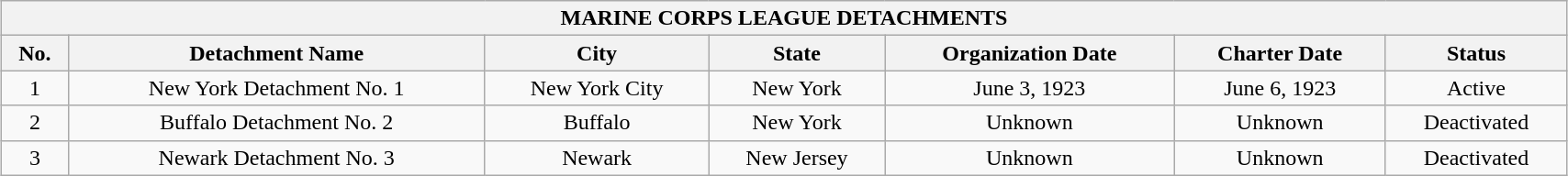<table class="wikitable" style="margin-left: auto; margin-right: auto; border: none; width:90%; text-align:center; cellpadding: 2; cellspacing: 0;">
<tr>
<th colspan="7">MARINE CORPS LEAGUE DETACHMENTS</th>
</tr>
<tr>
<th>No.</th>
<th>Detachment Name</th>
<th>City</th>
<th>State</th>
<th>Organization Date</th>
<th>Charter Date</th>
<th>Status</th>
</tr>
<tr>
<td style="text-align:center;">1</td>
<td>New York Detachment No. 1</td>
<td style="text-align:center;">New York City</td>
<td style="text-align:center;">New York</td>
<td style="text-align:center;">June 3, 1923</td>
<td style="text-align:center;">June 6, 1923</td>
<td style="text-align:center;">Active</td>
</tr>
<tr>
<td style="text-align:center;">2</td>
<td>Buffalo Detachment No. 2</td>
<td style="text-align:center;">Buffalo</td>
<td style="text-align:center;">New York</td>
<td style="text-align:center;">Unknown</td>
<td style="text-align:center;">Unknown</td>
<td style="text-align:center;">Deactivated</td>
</tr>
<tr>
<td style="text-align:center;">3</td>
<td>Newark Detachment No. 3</td>
<td style="text-align:center;">Newark</td>
<td style="text-align:center;">New Jersey</td>
<td style="text-align:center;">Unknown</td>
<td style="text-align:center;">Unknown</td>
<td style="text-align:center;">Deactivated</td>
</tr>
</table>
